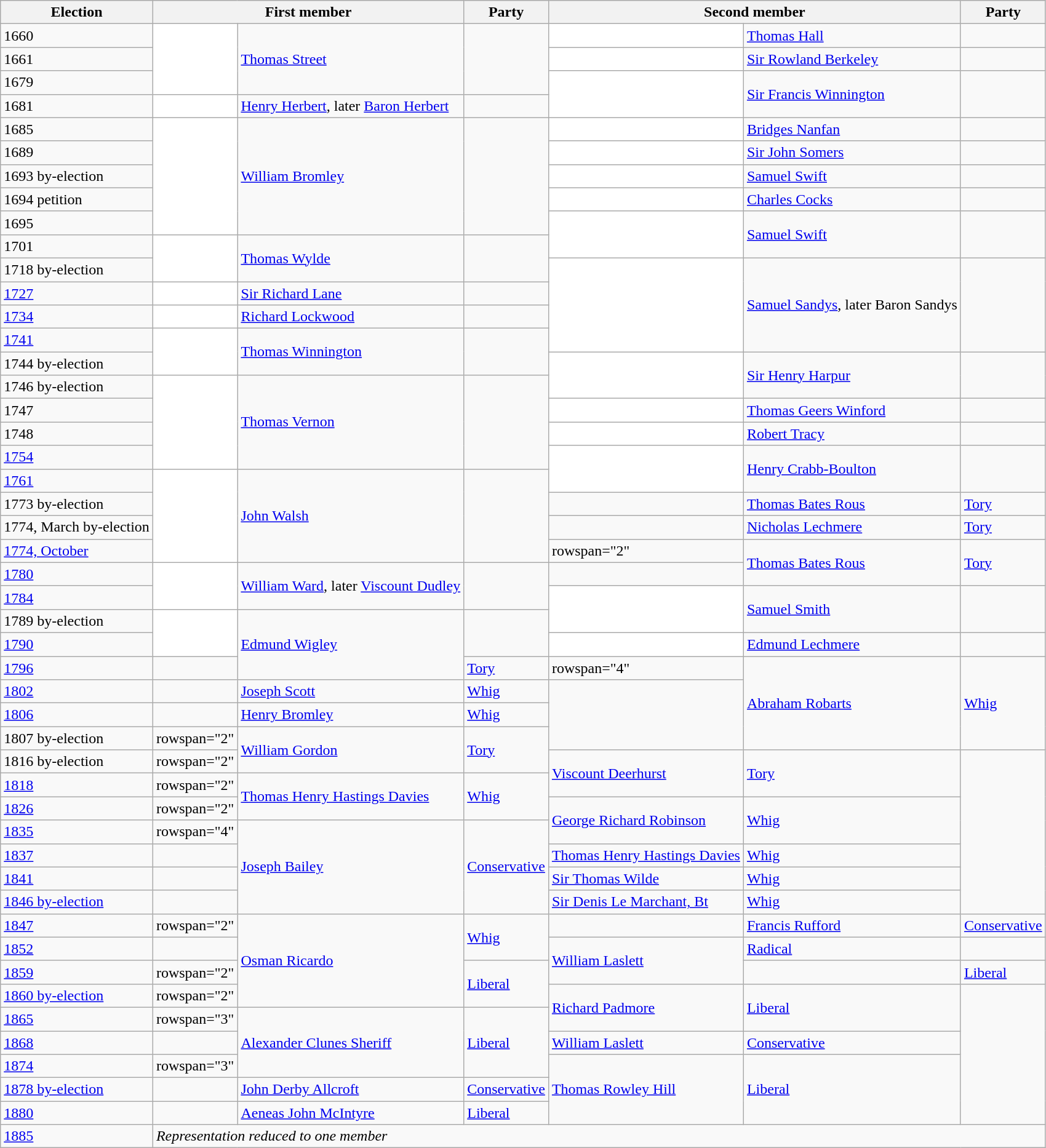<table class="wikitable">
<tr>
<th>Election</th>
<th colspan="2">First member</th>
<th>Party</th>
<th colspan="2">Second member</th>
<th>Party</th>
</tr>
<tr>
<td>1660</td>
<td rowspan="3" style="color:inherit;background-color: white"></td>
<td rowspan="3"><a href='#'>Thomas Street</a></td>
<td rowspan="3"></td>
<td style="color:inherit;background-color: white"></td>
<td><a href='#'>Thomas Hall</a></td>
<td></td>
</tr>
<tr>
<td>1661</td>
<td style="color:inherit;background-color: white"></td>
<td><a href='#'>Sir Rowland Berkeley</a></td>
<td></td>
</tr>
<tr>
<td>1679</td>
<td rowspan="2" style="color:inherit;background-color: white"></td>
<td rowspan="2"><a href='#'>Sir Francis Winnington</a></td>
<td rowspan="2"></td>
</tr>
<tr>
<td>1681</td>
<td style="color:inherit;background-color: white"></td>
<td><a href='#'>Henry Herbert</a>, later <a href='#'>Baron Herbert</a></td>
<td></td>
</tr>
<tr>
<td>1685</td>
<td rowspan="5" style="color:inherit;background-color: white"></td>
<td rowspan="5"><a href='#'>William Bromley</a></td>
<td rowspan="5"></td>
<td style="color:inherit;background-color: white"></td>
<td><a href='#'>Bridges Nanfan</a></td>
<td></td>
</tr>
<tr>
<td>1689</td>
<td style="color:inherit;background-color: white"></td>
<td><a href='#'>Sir John Somers</a></td>
<td></td>
</tr>
<tr>
<td>1693 by-election</td>
<td style="color:inherit;background-color: white"></td>
<td><a href='#'>Samuel Swift</a></td>
<td></td>
</tr>
<tr>
<td>1694 petition</td>
<td style="color:inherit;background-color: white"></td>
<td><a href='#'>Charles Cocks</a></td>
<td></td>
</tr>
<tr>
<td>1695</td>
<td rowspan="2" style="color:inherit;background-color: white"></td>
<td rowspan="2"><a href='#'>Samuel Swift</a></td>
<td rowspan="2"></td>
</tr>
<tr>
<td>1701</td>
<td rowspan="2" style="color:inherit;background-color: white"></td>
<td rowspan="2"><a href='#'>Thomas Wylde</a></td>
<td rowspan="2"></td>
</tr>
<tr>
<td>1718 by-election</td>
<td rowspan="4" style="color:inherit;background-color: white"></td>
<td rowspan="4"><a href='#'>Samuel Sandys</a>, later Baron Sandys</td>
<td rowspan="4"></td>
</tr>
<tr>
<td><a href='#'>1727</a></td>
<td style="color:inherit;background-color: white"></td>
<td><a href='#'>Sir Richard Lane</a></td>
<td></td>
</tr>
<tr>
<td><a href='#'>1734</a></td>
<td style="color:inherit;background-color: white"></td>
<td><a href='#'>Richard Lockwood</a></td>
<td></td>
</tr>
<tr>
<td><a href='#'>1741</a></td>
<td rowspan="2" style="color:inherit;background-color: white"></td>
<td rowspan="2"><a href='#'>Thomas Winnington</a></td>
<td rowspan="2"></td>
</tr>
<tr>
<td>1744 by-election</td>
<td rowspan="2" style="color:inherit;background-color: white"></td>
<td rowspan="2"><a href='#'>Sir Henry Harpur</a></td>
<td rowspan="2"></td>
</tr>
<tr>
<td>1746 by-election</td>
<td rowspan="4" style="color:inherit;background-color: white"></td>
<td rowspan="4"><a href='#'>Thomas Vernon</a></td>
<td rowspan="4"></td>
</tr>
<tr>
<td>1747</td>
<td style="color:inherit;background-color: white"></td>
<td><a href='#'>Thomas Geers Winford</a></td>
<td></td>
</tr>
<tr>
<td>1748</td>
<td style="color:inherit;background-color: white"></td>
<td><a href='#'>Robert Tracy</a></td>
<td></td>
</tr>
<tr>
<td><a href='#'>1754</a></td>
<td rowspan="2" style="color:inherit;background-color: white"></td>
<td rowspan="2"><a href='#'>Henry Crabb-Boulton</a></td>
<td rowspan="2"></td>
</tr>
<tr>
<td><a href='#'>1761</a></td>
<td rowspan="4" style="color:inherit;background-color: white"></td>
<td rowspan="4"><a href='#'>John Walsh</a></td>
<td rowspan="4"></td>
</tr>
<tr>
<td>1773 by-election</td>
<td></td>
<td><a href='#'>Thomas Bates Rous</a></td>
<td><a href='#'>Tory</a></td>
</tr>
<tr>
<td>1774, March by-election</td>
<td></td>
<td><a href='#'>Nicholas Lechmere</a></td>
<td><a href='#'>Tory</a></td>
</tr>
<tr>
<td><a href='#'>1774, October</a></td>
<td>rowspan="2" </td>
<td rowspan="2"><a href='#'>Thomas Bates Rous</a></td>
<td rowspan="2"><a href='#'>Tory</a></td>
</tr>
<tr>
<td><a href='#'>1780</a></td>
<td rowspan="2" style="color:inherit;background-color: white"></td>
<td rowspan="2"><a href='#'>William Ward</a>, later <a href='#'>Viscount Dudley</a></td>
<td rowspan="2"></td>
</tr>
<tr>
<td><a href='#'>1784</a></td>
<td rowspan="2" style="color:inherit;background-color: white"></td>
<td rowspan="2"><a href='#'>Samuel Smith</a></td>
<td rowspan="2"></td>
</tr>
<tr>
<td>1789 by-election</td>
<td rowspan="2" style="color:inherit;background-color: white"></td>
<td rowspan="3"><a href='#'>Edmund Wigley</a></td>
<td rowspan="2"></td>
</tr>
<tr>
<td><a href='#'>1790</a></td>
<td style="color:inherit;background-color: white"></td>
<td><a href='#'>Edmund Lechmere</a></td>
<td></td>
</tr>
<tr>
<td><a href='#'>1796</a></td>
<td></td>
<td><a href='#'>Tory</a></td>
<td>rowspan="4" </td>
<td rowspan="4"><a href='#'>Abraham Robarts</a></td>
<td rowspan="4"><a href='#'>Whig</a></td>
</tr>
<tr>
<td><a href='#'>1802</a></td>
<td></td>
<td><a href='#'>Joseph Scott</a></td>
<td><a href='#'>Whig</a></td>
</tr>
<tr>
<td><a href='#'>1806</a></td>
<td></td>
<td><a href='#'>Henry Bromley</a></td>
<td><a href='#'>Whig</a></td>
</tr>
<tr>
<td>1807 by-election</td>
<td>rowspan="2" </td>
<td rowspan="2"><a href='#'>William Gordon</a></td>
<td rowspan="2"><a href='#'>Tory</a></td>
</tr>
<tr>
<td>1816 by-election</td>
<td>rowspan="2" </td>
<td rowspan="2"><a href='#'>Viscount Deerhurst</a></td>
<td rowspan="2"><a href='#'>Tory</a></td>
</tr>
<tr>
<td><a href='#'>1818</a></td>
<td>rowspan="2" </td>
<td rowspan="2"><a href='#'>Thomas Henry Hastings Davies</a></td>
<td rowspan="2"><a href='#'>Whig</a></td>
</tr>
<tr>
<td><a href='#'>1826</a></td>
<td>rowspan="2" </td>
<td rowspan="2"><a href='#'>George Richard Robinson</a></td>
<td rowspan="2"><a href='#'>Whig</a></td>
</tr>
<tr>
<td><a href='#'>1835</a></td>
<td>rowspan="4" </td>
<td rowspan="4"><a href='#'>Joseph Bailey</a></td>
<td rowspan="4"><a href='#'>Conservative</a></td>
</tr>
<tr>
<td><a href='#'>1837</a></td>
<td></td>
<td><a href='#'>Thomas Henry Hastings Davies</a></td>
<td><a href='#'>Whig</a></td>
</tr>
<tr>
<td><a href='#'>1841</a></td>
<td></td>
<td><a href='#'>Sir Thomas Wilde</a></td>
<td><a href='#'>Whig</a></td>
</tr>
<tr>
<td><a href='#'>1846 by-election</a></td>
<td></td>
<td><a href='#'>Sir Denis Le Marchant, Bt</a></td>
<td><a href='#'>Whig</a></td>
</tr>
<tr>
<td><a href='#'>1847</a></td>
<td>rowspan="2" </td>
<td rowspan="4"><a href='#'>Osman Ricardo</a></td>
<td rowspan="2"><a href='#'>Whig</a></td>
<td></td>
<td><a href='#'>Francis Rufford</a></td>
<td><a href='#'>Conservative</a></td>
</tr>
<tr>
<td><a href='#'>1852</a></td>
<td></td>
<td rowspan="2"><a href='#'>William Laslett</a></td>
<td><a href='#'>Radical</a></td>
</tr>
<tr>
<td><a href='#'>1859</a></td>
<td>rowspan="2" </td>
<td rowspan="2"><a href='#'>Liberal</a></td>
<td></td>
<td><a href='#'>Liberal</a></td>
</tr>
<tr>
<td><a href='#'>1860 by-election</a></td>
<td>rowspan="2" </td>
<td rowspan="2"><a href='#'>Richard Padmore</a></td>
<td rowspan="2"><a href='#'>Liberal</a></td>
</tr>
<tr>
<td><a href='#'>1865</a></td>
<td>rowspan="3" </td>
<td rowspan="3"><a href='#'>Alexander Clunes Sheriff</a></td>
<td rowspan="3"><a href='#'>Liberal</a></td>
</tr>
<tr>
<td><a href='#'>1868</a></td>
<td></td>
<td><a href='#'>William Laslett</a></td>
<td><a href='#'>Conservative</a></td>
</tr>
<tr>
<td><a href='#'>1874</a></td>
<td>rowspan="3" </td>
<td rowspan="3"><a href='#'>Thomas Rowley Hill</a></td>
<td rowspan="3"><a href='#'>Liberal</a></td>
</tr>
<tr>
<td><a href='#'>1878 by-election</a></td>
<td></td>
<td><a href='#'>John Derby Allcroft</a></td>
<td><a href='#'>Conservative</a></td>
</tr>
<tr>
<td><a href='#'>1880</a></td>
<td></td>
<td><a href='#'>Aeneas John McIntyre</a></td>
<td><a href='#'>Liberal</a></td>
</tr>
<tr>
<td><a href='#'>1885</a></td>
<td colspan="6"><em>Representation reduced to one member</em></td>
</tr>
</table>
